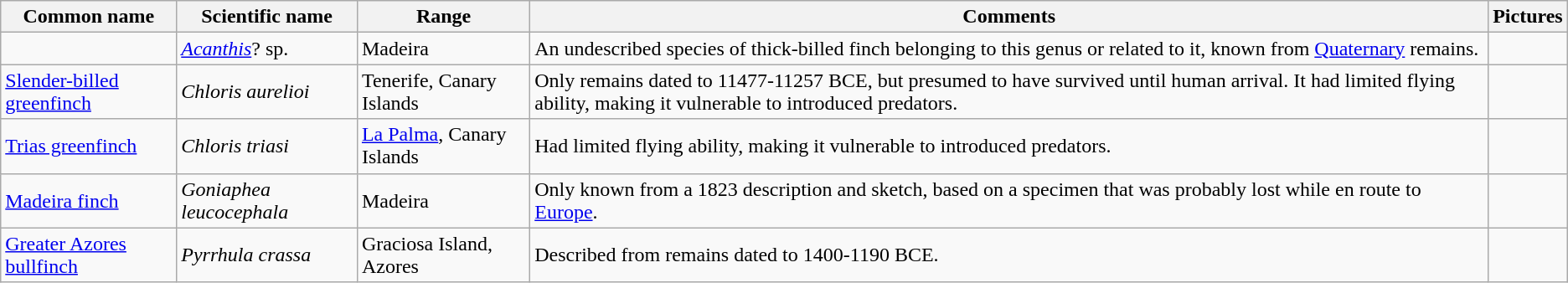<table class="wikitable">
<tr>
<th>Common name</th>
<th>Scientific name</th>
<th>Range</th>
<th class="unsortable">Comments</th>
<th class="unsortable">Pictures</th>
</tr>
<tr>
<td></td>
<td><em><a href='#'>Acanthis</a></em>? sp.</td>
<td>Madeira</td>
<td>An undescribed species of thick-billed finch belonging to this genus or related to it, known from <a href='#'>Quaternary</a> remains.</td>
<td></td>
</tr>
<tr>
<td><a href='#'>Slender-billed greenfinch</a></td>
<td><em>Chloris aurelioi</em></td>
<td>Tenerife, Canary Islands</td>
<td>Only remains dated to 11477-11257 BCE, but presumed to have survived until human arrival. It had limited flying ability, making it vulnerable to introduced predators.</td>
<td></td>
</tr>
<tr>
<td><a href='#'>Trias greenfinch</a></td>
<td><em>Chloris triasi</em></td>
<td><a href='#'>La Palma</a>, Canary Islands</td>
<td>Had limited flying ability, making it vulnerable to introduced predators.</td>
<td></td>
</tr>
<tr>
<td><a href='#'>Madeira finch</a></td>
<td><em>Goniaphea leucocephala</em></td>
<td>Madeira</td>
<td>Only known from a 1823 description and sketch, based on a specimen that was probably lost while en route to <a href='#'>Europe</a>.</td>
<td></td>
</tr>
<tr>
<td><a href='#'>Greater Azores bullfinch</a></td>
<td><em>Pyrrhula crassa</em></td>
<td>Graciosa Island, Azores</td>
<td>Described from remains dated to 1400-1190 BCE.</td>
<td></td>
</tr>
</table>
